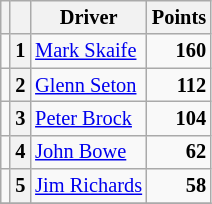<table class="wikitable" style="font-size: 85%;">
<tr>
<th></th>
<th></th>
<th>Driver</th>
<th>Points</th>
</tr>
<tr>
<td align="left"></td>
<th>1</th>
<td> <a href='#'>Mark Skaife</a></td>
<td align="right"><strong>160</strong></td>
</tr>
<tr>
<td align="left"></td>
<th>2</th>
<td> <a href='#'>Glenn Seton</a></td>
<td align="right"><strong>112</strong></td>
</tr>
<tr>
<td align="left"></td>
<th>3</th>
<td> <a href='#'>Peter Brock</a></td>
<td align="right"><strong>104</strong></td>
</tr>
<tr>
<td align="left"></td>
<th>4</th>
<td> <a href='#'>John Bowe</a></td>
<td align="right"><strong>62</strong></td>
</tr>
<tr>
<td align="left"></td>
<th>5</th>
<td> <a href='#'>Jim Richards</a></td>
<td align="right"><strong>58</strong></td>
</tr>
<tr>
</tr>
</table>
